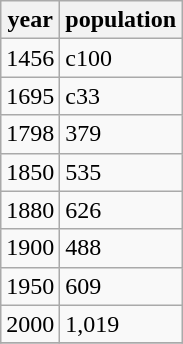<table class="wikitable">
<tr>
<th>year</th>
<th>population</th>
</tr>
<tr>
<td>1456</td>
<td>c100</td>
</tr>
<tr>
<td>1695</td>
<td>c33</td>
</tr>
<tr>
<td>1798</td>
<td>379</td>
</tr>
<tr>
<td>1850</td>
<td>535</td>
</tr>
<tr>
<td>1880</td>
<td>626</td>
</tr>
<tr>
<td>1900</td>
<td>488</td>
</tr>
<tr>
<td>1950</td>
<td>609</td>
</tr>
<tr>
<td>2000</td>
<td>1,019</td>
</tr>
<tr>
</tr>
</table>
